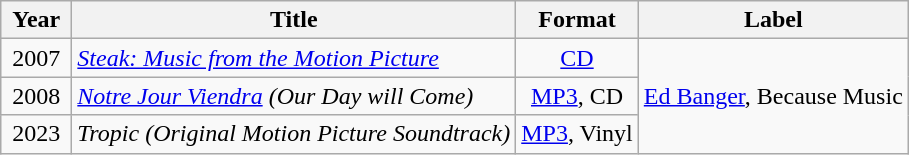<table class="wikitable">
<tr>
<th align="center" width="40">Year</th>
<th>Title</th>
<th align="center">Format</th>
<th>Label</th>
</tr>
<tr>
<td align="center">2007</td>
<td><em><a href='#'>Steak: Music from the Motion Picture</a></em> <br></td>
<td align="center"><a href='#'>CD</a></td>
<td align="center" rowspan="3"><a href='#'>Ed Banger</a>, Because Music</td>
</tr>
<tr>
<td align="center">2008</td>
<td><em><a href='#'>Notre Jour Viendra</a> (Our Day will Come)</em></td>
<td align="center"><a href='#'>MP3</a>, CD</td>
</tr>
<tr>
<td align="center">2023</td>
<td><em>Tropic (Original Motion Picture Soundtrack)</em></td>
<td align="center"><a href='#'>MP3</a>, Vinyl</td>
</tr>
</table>
